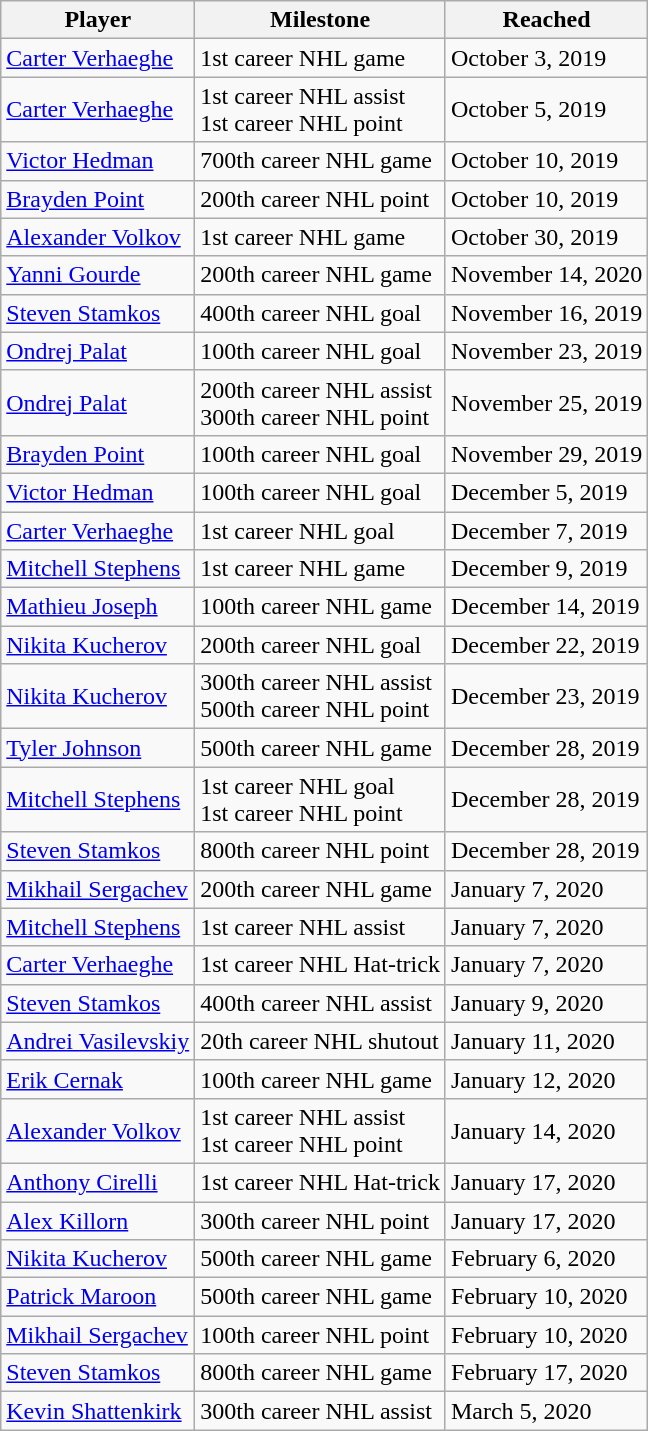<table class="wikitable sortable">
<tr align=center>
<th>Player</th>
<th>Milestone</th>
<th data-sort-type="date">Reached</th>
</tr>
<tr>
<td><a href='#'>Carter Verhaeghe</a></td>
<td>1st career NHL game</td>
<td>October 3, 2019</td>
</tr>
<tr>
<td><a href='#'>Carter Verhaeghe</a></td>
<td>1st career NHL assist<br>1st career NHL point</td>
<td>October 5, 2019</td>
</tr>
<tr>
<td><a href='#'>Victor Hedman</a></td>
<td>700th career NHL game</td>
<td>October 10, 2019</td>
</tr>
<tr>
<td><a href='#'>Brayden Point</a></td>
<td>200th career NHL point</td>
<td>October 10, 2019</td>
</tr>
<tr>
<td><a href='#'>Alexander Volkov</a></td>
<td>1st career NHL game</td>
<td>October 30, 2019</td>
</tr>
<tr>
<td><a href='#'>Yanni Gourde</a></td>
<td>200th career NHL game</td>
<td>November 14, 2020</td>
</tr>
<tr>
<td><a href='#'>Steven Stamkos</a></td>
<td>400th career NHL goal</td>
<td>November 16, 2019</td>
</tr>
<tr>
<td><a href='#'>Ondrej Palat</a></td>
<td>100th career NHL goal</td>
<td>November 23, 2019</td>
</tr>
<tr>
<td><a href='#'>Ondrej Palat</a></td>
<td>200th career NHL assist<br>300th career NHL point</td>
<td>November 25, 2019</td>
</tr>
<tr>
<td><a href='#'>Brayden Point</a></td>
<td>100th career NHL goal</td>
<td>November 29, 2019</td>
</tr>
<tr>
<td><a href='#'>Victor Hedman</a></td>
<td>100th career NHL goal</td>
<td>December 5, 2019</td>
</tr>
<tr>
<td><a href='#'>Carter Verhaeghe</a></td>
<td>1st career NHL goal</td>
<td>December 7, 2019</td>
</tr>
<tr>
<td><a href='#'>Mitchell Stephens</a></td>
<td>1st career NHL game</td>
<td>December 9, 2019</td>
</tr>
<tr>
<td><a href='#'>Mathieu Joseph</a></td>
<td>100th career NHL game</td>
<td>December 14, 2019</td>
</tr>
<tr>
<td><a href='#'>Nikita Kucherov</a></td>
<td>200th career NHL goal</td>
<td>December 22, 2019</td>
</tr>
<tr>
<td><a href='#'>Nikita Kucherov</a></td>
<td>300th career NHL assist<br>500th career NHL point</td>
<td>December 23, 2019</td>
</tr>
<tr>
<td><a href='#'>Tyler Johnson</a></td>
<td>500th career NHL game</td>
<td>December 28, 2019</td>
</tr>
<tr>
<td><a href='#'>Mitchell Stephens</a></td>
<td>1st career NHL goal<br>1st career NHL point</td>
<td>December 28, 2019</td>
</tr>
<tr>
<td><a href='#'>Steven Stamkos</a></td>
<td>800th career NHL point</td>
<td>December 28, 2019</td>
</tr>
<tr>
<td><a href='#'>Mikhail Sergachev</a></td>
<td>200th career NHL game</td>
<td>January 7, 2020</td>
</tr>
<tr>
<td><a href='#'>Mitchell Stephens</a></td>
<td>1st career NHL assist</td>
<td>January 7, 2020</td>
</tr>
<tr>
<td><a href='#'>Carter Verhaeghe</a></td>
<td>1st career NHL Hat-trick</td>
<td>January 7, 2020</td>
</tr>
<tr>
<td><a href='#'>Steven Stamkos</a></td>
<td>400th career NHL assist</td>
<td>January 9, 2020</td>
</tr>
<tr>
<td><a href='#'>Andrei Vasilevskiy</a></td>
<td>20th career NHL shutout</td>
<td>January 11, 2020</td>
</tr>
<tr>
<td><a href='#'>Erik Cernak</a></td>
<td>100th career NHL game</td>
<td>January 12, 2020</td>
</tr>
<tr>
<td><a href='#'>Alexander Volkov</a></td>
<td>1st career NHL assist<br>1st career NHL point</td>
<td>January 14, 2020</td>
</tr>
<tr>
<td><a href='#'>Anthony Cirelli</a></td>
<td>1st career NHL Hat-trick</td>
<td>January 17, 2020</td>
</tr>
<tr>
<td><a href='#'>Alex Killorn</a></td>
<td>300th career NHL point</td>
<td>January 17, 2020</td>
</tr>
<tr>
<td><a href='#'>Nikita Kucherov</a></td>
<td>500th career NHL game</td>
<td>February 6, 2020</td>
</tr>
<tr>
<td><a href='#'>Patrick Maroon</a></td>
<td>500th career NHL game</td>
<td>February 10, 2020</td>
</tr>
<tr>
<td><a href='#'>Mikhail Sergachev</a></td>
<td>100th career NHL point</td>
<td>February 10, 2020</td>
</tr>
<tr>
<td><a href='#'>Steven Stamkos</a></td>
<td>800th career NHL game</td>
<td>February 17, 2020</td>
</tr>
<tr>
<td><a href='#'>Kevin Shattenkirk</a></td>
<td>300th career NHL assist</td>
<td>March 5, 2020</td>
</tr>
</table>
